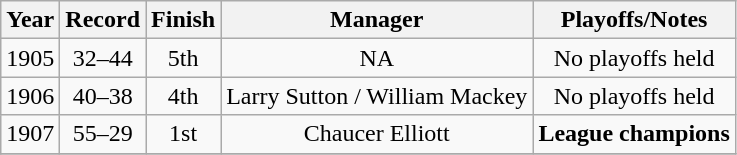<table class="wikitable" style="text-align:center">
<tr>
<th>Year</th>
<th>Record</th>
<th>Finish</th>
<th>Manager</th>
<th>Playoffs/Notes</th>
</tr>
<tr>
<td>1905</td>
<td>32–44</td>
<td>5th</td>
<td>NA</td>
<td>No playoffs held</td>
</tr>
<tr>
<td>1906</td>
<td>40–38</td>
<td>4th</td>
<td>Larry Sutton / William Mackey</td>
<td>No playoffs held</td>
</tr>
<tr>
<td>1907</td>
<td>55–29</td>
<td>1st</td>
<td>Chaucer Elliott</td>
<td><strong>League champions</strong></td>
</tr>
<tr>
</tr>
</table>
